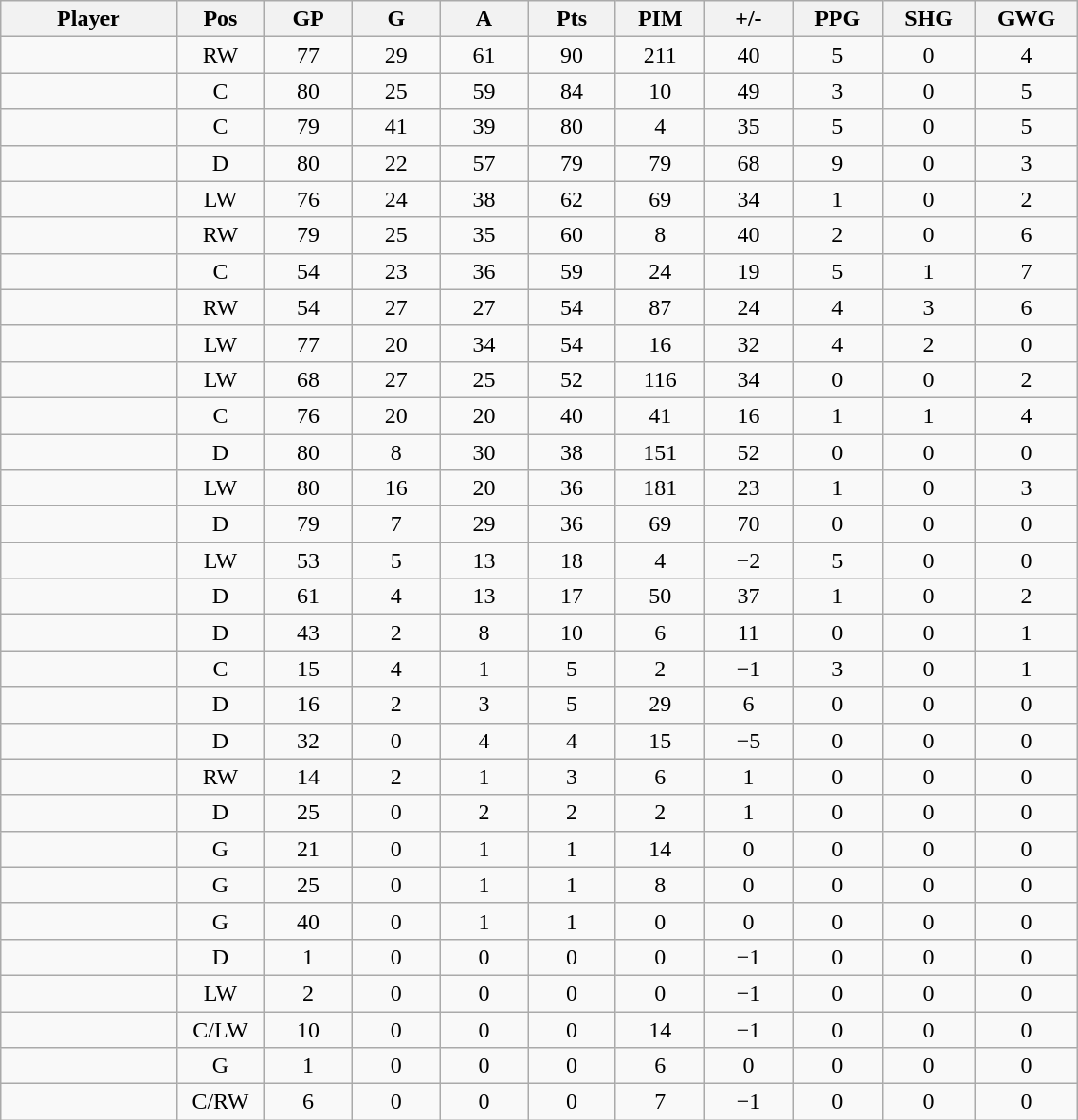<table class="wikitable sortable" width="60%">
<tr ALIGN="center">
<th bgcolor="#DDDDFF" width="10%">Player</th>
<th bgcolor="#DDDDFF" width="3%" title="Position">Pos</th>
<th bgcolor="#DDDDFF" width="5%" title="Games played">GP</th>
<th bgcolor="#DDDDFF" width="5%" title="Goals">G</th>
<th bgcolor="#DDDDFF" width="5%" title="Assists">A</th>
<th bgcolor="#DDDDFF" width="5%" title="Points">Pts</th>
<th bgcolor="#DDDDFF" width="5%" title="Penalties in Minutes">PIM</th>
<th bgcolor="#DDDDFF" width="5%" title="Plus/minus">+/-</th>
<th bgcolor="#DDDDFF" width="5%" title="Power play goals">PPG</th>
<th bgcolor="#DDDDFF" width="5%" title="Short-handed goals">SHG</th>
<th bgcolor="#DDDDFF" width="5%" title="Game-winning goals">GWG</th>
</tr>
<tr align="center">
<td align="right"></td>
<td>RW</td>
<td>77</td>
<td>29</td>
<td>61</td>
<td>90</td>
<td>211</td>
<td>40</td>
<td>5</td>
<td>0</td>
<td>4</td>
</tr>
<tr align="center">
<td align="right"></td>
<td>C</td>
<td>80</td>
<td>25</td>
<td>59</td>
<td>84</td>
<td>10</td>
<td>49</td>
<td>3</td>
<td>0</td>
<td>5</td>
</tr>
<tr align="center">
<td align="right"></td>
<td>C</td>
<td>79</td>
<td>41</td>
<td>39</td>
<td>80</td>
<td>4</td>
<td>35</td>
<td>5</td>
<td>0</td>
<td>5</td>
</tr>
<tr align="center">
<td align="right"></td>
<td>D</td>
<td>80</td>
<td>22</td>
<td>57</td>
<td>79</td>
<td>79</td>
<td>68</td>
<td>9</td>
<td>0</td>
<td>3</td>
</tr>
<tr align="center">
<td align="right"></td>
<td>LW</td>
<td>76</td>
<td>24</td>
<td>38</td>
<td>62</td>
<td>69</td>
<td>34</td>
<td>1</td>
<td>0</td>
<td>2</td>
</tr>
<tr align="center">
<td align="right"></td>
<td>RW</td>
<td>79</td>
<td>25</td>
<td>35</td>
<td>60</td>
<td>8</td>
<td>40</td>
<td>2</td>
<td>0</td>
<td>6</td>
</tr>
<tr align="center">
<td align="right"></td>
<td>C</td>
<td>54</td>
<td>23</td>
<td>36</td>
<td>59</td>
<td>24</td>
<td>19</td>
<td>5</td>
<td>1</td>
<td>7</td>
</tr>
<tr align="center">
<td align="right"></td>
<td>RW</td>
<td>54</td>
<td>27</td>
<td>27</td>
<td>54</td>
<td>87</td>
<td>24</td>
<td>4</td>
<td>3</td>
<td>6</td>
</tr>
<tr align="center">
<td align="right"></td>
<td>LW</td>
<td>77</td>
<td>20</td>
<td>34</td>
<td>54</td>
<td>16</td>
<td>32</td>
<td>4</td>
<td>2</td>
<td>0</td>
</tr>
<tr align="center">
<td align="right"></td>
<td>LW</td>
<td>68</td>
<td>27</td>
<td>25</td>
<td>52</td>
<td>116</td>
<td>34</td>
<td>0</td>
<td>0</td>
<td>2</td>
</tr>
<tr align="center">
<td align="right"></td>
<td>C</td>
<td>76</td>
<td>20</td>
<td>20</td>
<td>40</td>
<td>41</td>
<td>16</td>
<td>1</td>
<td>1</td>
<td>4</td>
</tr>
<tr align="center">
<td align="right"></td>
<td>D</td>
<td>80</td>
<td>8</td>
<td>30</td>
<td>38</td>
<td>151</td>
<td>52</td>
<td>0</td>
<td>0</td>
<td>0</td>
</tr>
<tr align="center">
<td align="right"></td>
<td>LW</td>
<td>80</td>
<td>16</td>
<td>20</td>
<td>36</td>
<td>181</td>
<td>23</td>
<td>1</td>
<td>0</td>
<td>3</td>
</tr>
<tr align="center">
<td align="right"></td>
<td>D</td>
<td>79</td>
<td>7</td>
<td>29</td>
<td>36</td>
<td>69</td>
<td>70</td>
<td>0</td>
<td>0</td>
<td>0</td>
</tr>
<tr align="center">
<td align="right"></td>
<td>LW</td>
<td>53</td>
<td>5</td>
<td>13</td>
<td>18</td>
<td>4</td>
<td>−2</td>
<td>5</td>
<td>0</td>
<td>0</td>
</tr>
<tr align="center">
<td align="right"></td>
<td>D</td>
<td>61</td>
<td>4</td>
<td>13</td>
<td>17</td>
<td>50</td>
<td>37</td>
<td>1</td>
<td>0</td>
<td>2</td>
</tr>
<tr align="center">
<td align="right"></td>
<td>D</td>
<td>43</td>
<td>2</td>
<td>8</td>
<td>10</td>
<td>6</td>
<td>11</td>
<td>0</td>
<td>0</td>
<td>1</td>
</tr>
<tr align="center">
<td align="right"></td>
<td>C</td>
<td>15</td>
<td>4</td>
<td>1</td>
<td>5</td>
<td>2</td>
<td>−1</td>
<td>3</td>
<td>0</td>
<td>1</td>
</tr>
<tr align="center">
<td align="right"></td>
<td>D</td>
<td>16</td>
<td>2</td>
<td>3</td>
<td>5</td>
<td>29</td>
<td>6</td>
<td>0</td>
<td>0</td>
<td>0</td>
</tr>
<tr align="center">
<td align="right"></td>
<td>D</td>
<td>32</td>
<td>0</td>
<td>4</td>
<td>4</td>
<td>15</td>
<td>−5</td>
<td>0</td>
<td>0</td>
<td>0</td>
</tr>
<tr align="center">
<td align="right"></td>
<td>RW</td>
<td>14</td>
<td>2</td>
<td>1</td>
<td>3</td>
<td>6</td>
<td>1</td>
<td>0</td>
<td>0</td>
<td>0</td>
</tr>
<tr align="center">
<td align="right"></td>
<td>D</td>
<td>25</td>
<td>0</td>
<td>2</td>
<td>2</td>
<td>2</td>
<td>1</td>
<td>0</td>
<td>0</td>
<td>0</td>
</tr>
<tr align="center">
<td align="right"></td>
<td>G</td>
<td>21</td>
<td>0</td>
<td>1</td>
<td>1</td>
<td>14</td>
<td>0</td>
<td>0</td>
<td>0</td>
<td>0</td>
</tr>
<tr align="center">
<td align="right"></td>
<td>G</td>
<td>25</td>
<td>0</td>
<td>1</td>
<td>1</td>
<td>8</td>
<td>0</td>
<td>0</td>
<td>0</td>
<td>0</td>
</tr>
<tr align="center">
<td align="right"></td>
<td>G</td>
<td>40</td>
<td>0</td>
<td>1</td>
<td>1</td>
<td>0</td>
<td>0</td>
<td>0</td>
<td>0</td>
<td>0</td>
</tr>
<tr align="center">
<td align="right"></td>
<td>D</td>
<td>1</td>
<td>0</td>
<td>0</td>
<td>0</td>
<td>0</td>
<td>−1</td>
<td>0</td>
<td>0</td>
<td>0</td>
</tr>
<tr align="center">
<td align="right"></td>
<td>LW</td>
<td>2</td>
<td>0</td>
<td>0</td>
<td>0</td>
<td>0</td>
<td>−1</td>
<td>0</td>
<td>0</td>
<td>0</td>
</tr>
<tr align="center">
<td align="right"></td>
<td>C/LW</td>
<td>10</td>
<td>0</td>
<td>0</td>
<td>0</td>
<td>14</td>
<td>−1</td>
<td>0</td>
<td>0</td>
<td>0</td>
</tr>
<tr align="center">
<td align="right"></td>
<td>G</td>
<td>1</td>
<td>0</td>
<td>0</td>
<td>0</td>
<td>6</td>
<td>0</td>
<td>0</td>
<td>0</td>
<td>0</td>
</tr>
<tr align="center">
<td align="right"></td>
<td>C/RW</td>
<td>6</td>
<td>0</td>
<td>0</td>
<td>0</td>
<td>7</td>
<td>−1</td>
<td>0</td>
<td>0</td>
<td>0</td>
</tr>
</table>
